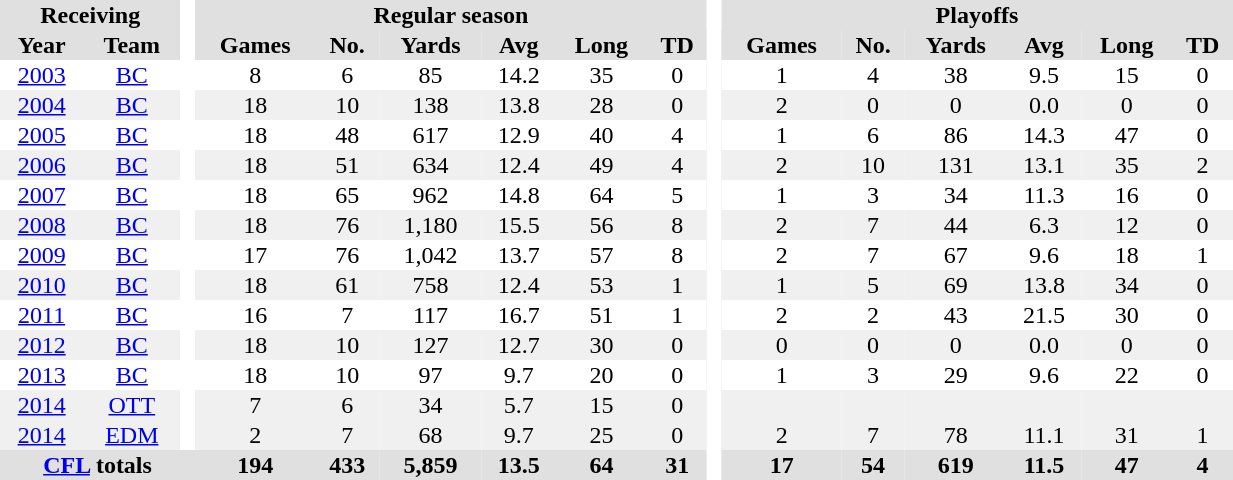<table BORDER="0" CELLPADDING="1" CELLSPACING="0" width="65%" style="text-align:center">
<tr bgcolor="#e0e0e0">
<th colspan="2">Receiving</th>
<th rowspan="99" bgcolor="#ffffff"> </th>
<th colspan="6">Regular season</th>
<th rowspan="99" bgcolor="#ffffff"> </th>
<th colspan="6">Playoffs</th>
</tr>
<tr bgcolor="#e0e0e0">
<th>Year</th>
<th>Team</th>
<th>Games</th>
<th>No.</th>
<th>Yards</th>
<th>Avg</th>
<th>Long</th>
<th>TD</th>
<th>Games</th>
<th>No.</th>
<th>Yards</th>
<th>Avg</th>
<th>Long</th>
<th>TD</th>
</tr>
<tr ALIGN="center">
<td><a href='#'>2003</a></td>
<td><a href='#'>BC</a></td>
<td>8</td>
<td>6</td>
<td>85</td>
<td>14.2</td>
<td>35</td>
<td>0</td>
<td>1</td>
<td>4</td>
<td>38</td>
<td>9.5</td>
<td>15</td>
<td>0</td>
</tr>
<tr ALIGN="center" bgcolor="#f0f0f0">
<td><a href='#'>2004</a></td>
<td><a href='#'>BC</a></td>
<td>18</td>
<td>10</td>
<td>138</td>
<td>13.8</td>
<td>28</td>
<td>0</td>
<td>2</td>
<td>0</td>
<td>0</td>
<td>0.0</td>
<td>0</td>
<td>0</td>
</tr>
<tr ALIGN="center">
<td><a href='#'>2005</a></td>
<td><a href='#'>BC</a></td>
<td>18</td>
<td>48</td>
<td>617</td>
<td>12.9</td>
<td>40</td>
<td>4</td>
<td>1</td>
<td>6</td>
<td>86</td>
<td>14.3</td>
<td>47</td>
<td>0</td>
</tr>
<tr ALIGN="center" bgcolor="#f0f0f0">
<td><a href='#'>2006</a></td>
<td><a href='#'>BC</a></td>
<td>18</td>
<td>51</td>
<td>634</td>
<td>12.4</td>
<td>49</td>
<td>4</td>
<td>2</td>
<td>10</td>
<td>131</td>
<td>13.1</td>
<td>35</td>
<td>2</td>
</tr>
<tr ALIGN="center">
<td><a href='#'>2007</a></td>
<td><a href='#'>BC</a></td>
<td>18</td>
<td>65</td>
<td>962</td>
<td>14.8</td>
<td>64</td>
<td>5</td>
<td>1</td>
<td>3</td>
<td>34</td>
<td>11.3</td>
<td>16</td>
<td>0</td>
</tr>
<tr ALIGN="center" bgcolor="#f0f0f0">
<td><a href='#'>2008</a></td>
<td><a href='#'>BC</a></td>
<td>18</td>
<td>76</td>
<td>1,180</td>
<td>15.5</td>
<td>56</td>
<td>8</td>
<td>2</td>
<td>7</td>
<td>44</td>
<td>6.3</td>
<td>12</td>
<td>0</td>
</tr>
<tr ALIGN="center">
<td><a href='#'>2009</a></td>
<td><a href='#'>BC</a></td>
<td>17</td>
<td>76</td>
<td>1,042</td>
<td>13.7</td>
<td>57</td>
<td>8</td>
<td>2</td>
<td>7</td>
<td>67</td>
<td>9.6</td>
<td>18</td>
<td>1</td>
</tr>
<tr ALIGN="center" bgcolor="#f0f0f0">
<td><a href='#'>2010</a></td>
<td><a href='#'>BC</a></td>
<td>18</td>
<td>61</td>
<td>758</td>
<td>12.4</td>
<td>53</td>
<td>1</td>
<td>1</td>
<td>5</td>
<td>69</td>
<td>13.8</td>
<td>34</td>
<td>0</td>
</tr>
<tr ALIGN="center">
<td><a href='#'>2011</a></td>
<td><a href='#'>BC</a></td>
<td>16</td>
<td>7</td>
<td>117</td>
<td>16.7</td>
<td>51</td>
<td>1</td>
<td>2</td>
<td>2</td>
<td>43</td>
<td>21.5</td>
<td>30</td>
<td>0</td>
</tr>
<tr ALIGN="center" bgcolor="#f0f0f0">
<td><a href='#'>2012</a></td>
<td><a href='#'>BC</a></td>
<td>18</td>
<td>10</td>
<td>127</td>
<td>12.7</td>
<td>30</td>
<td>0</td>
<td>0</td>
<td>0</td>
<td>0</td>
<td>0.0</td>
<td>0</td>
<td>0</td>
</tr>
<tr ALIGN="center">
<td><a href='#'>2013</a></td>
<td><a href='#'>BC</a></td>
<td>18</td>
<td>10</td>
<td>97</td>
<td>9.7</td>
<td>20</td>
<td>0</td>
<td>1</td>
<td>3</td>
<td>29</td>
<td>9.6</td>
<td>22</td>
<td>0</td>
</tr>
<tr ALIGN="center" bgcolor="#f0f0f0">
<td><a href='#'>2014</a></td>
<td><a href='#'>OTT</a></td>
<td>7</td>
<td>6</td>
<td>34</td>
<td>5.7</td>
<td>15</td>
<td>0</td>
<td></td>
<td></td>
<td></td>
<td></td>
<td></td>
<td></td>
</tr>
<tr ALIGN="center" bgcolor="#f0f0f0">
<td><a href='#'>2014</a></td>
<td><a href='#'>EDM</a></td>
<td>2</td>
<td>7</td>
<td>68</td>
<td>9.7</td>
<td>25</td>
<td>0</td>
<td>2</td>
<td>7</td>
<td>78</td>
<td>11.1</td>
<td>31</td>
<td>1</td>
</tr>
<tr bgcolor="#e0e0e0">
<th colspan="3"><a href='#'>CFL</a> totals</th>
<th>194</th>
<th>433</th>
<th>5,859</th>
<th>13.5</th>
<th>64</th>
<th>31</th>
<th>17</th>
<th>54</th>
<th>619</th>
<th>11.5</th>
<th>47</th>
<th>4</th>
</tr>
</table>
